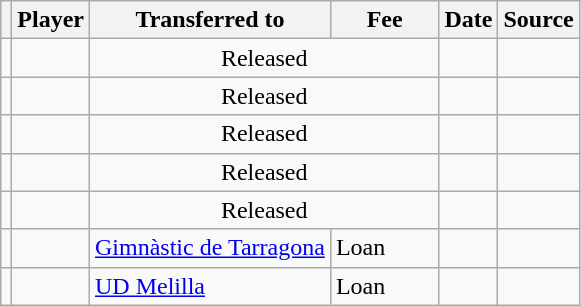<table class="wikitable plainrowheaders sortable">
<tr>
<th></th>
<th scope="col">Player</th>
<th>Transferred to</th>
<th style="width: 65px;">Fee</th>
<th scope="col">Date</th>
<th scope="col">Source</th>
</tr>
<tr>
<td align="center"></td>
<td></td>
<td colspan="2" style="text-align: center;">Released</td>
<td></td>
<td></td>
</tr>
<tr>
<td align="center"></td>
<td></td>
<td colspan="2" style="text-align: center;">Released</td>
<td></td>
<td></td>
</tr>
<tr>
<td align="center"></td>
<td></td>
<td colspan="2" style="text-align: center;">Released</td>
<td></td>
<td></td>
</tr>
<tr>
<td align="center"></td>
<td></td>
<td colspan="2" style="text-align: center;">Released</td>
<td></td>
<td></td>
</tr>
<tr>
<td align="center"></td>
<td></td>
<td colspan="2" style="text-align: center;">Released</td>
<td></td>
<td></td>
</tr>
<tr>
<td align="center"></td>
<td></td>
<td> <a href='#'>Gimnàstic de Tarragona</a></td>
<td>Loan</td>
<td></td>
<td></td>
</tr>
<tr>
<td align="center"></td>
<td></td>
<td> <a href='#'>UD Melilla</a></td>
<td>Loan</td>
<td></td>
<td></td>
</tr>
</table>
